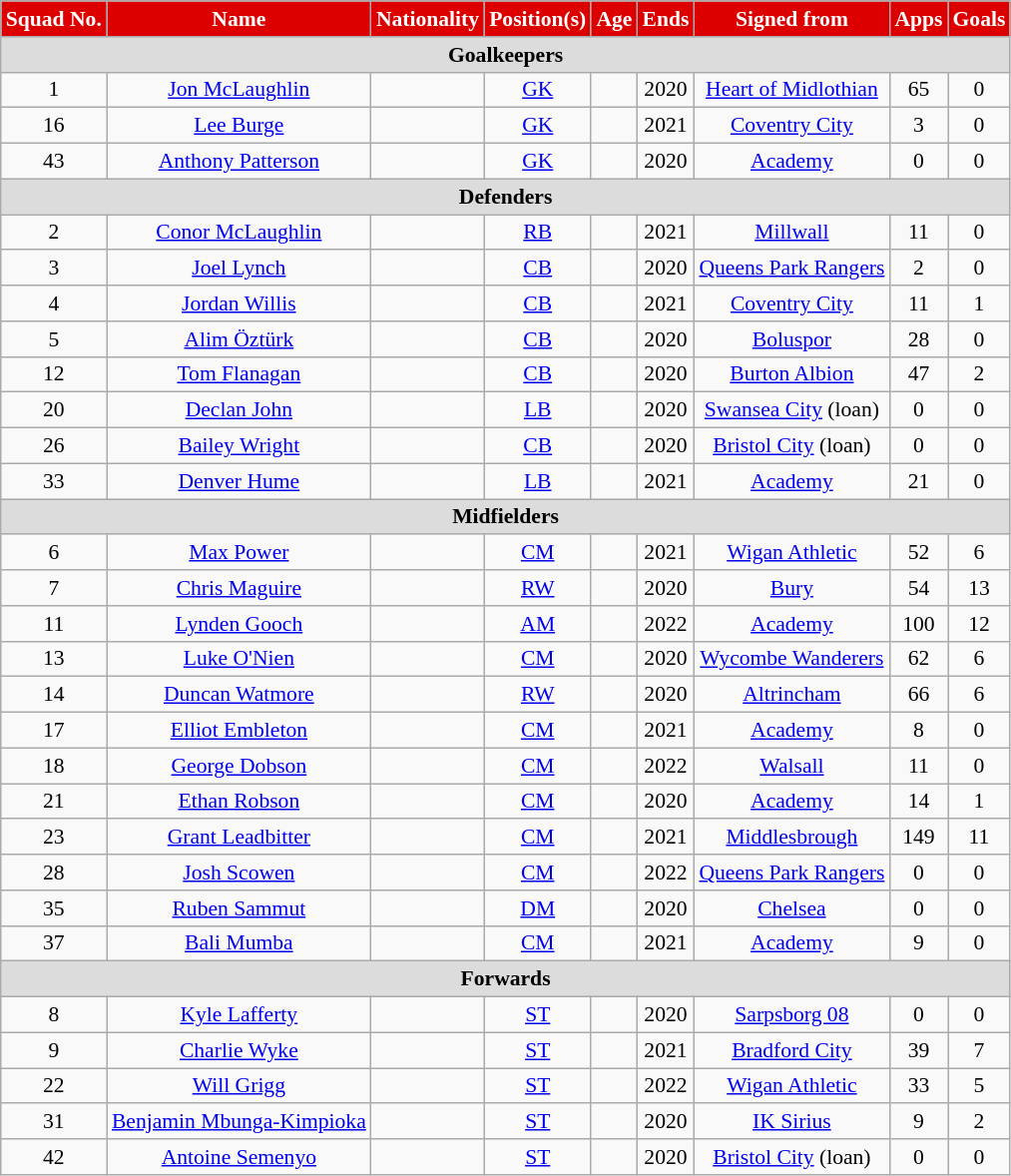<table class="wikitable" style="text-align:center; font-size:90%;">
<tr>
<th style="background:#DD0000; color:white; text-align:center;">Squad No.</th>
<th style="background:#DD0000; color:white; text-align:center;">Name</th>
<th style="background:#DD0000; color:white; text-align:center;">Nationality</th>
<th style="background:#DD0000; color:white; text-align:center;">Position(s)</th>
<th style="background:#DD0000; color:white; text-align:center;">Age</th>
<th style="background:#DD0000; color:white; text-align:center;">Ends</th>
<th style="background:#DD0000; color:white; text-align:center;">Signed from</th>
<th style="background:#DD0000; color:white; text-align:center;">Apps</th>
<th style="background:#DD0000; color:white; text-align:center;">Goals</th>
</tr>
<tr>
<th colspan="9" style="background:#dcdcdc; text-align:center;">Goalkeepers</th>
</tr>
<tr>
<td>1</td>
<td><a href='#'>Jon McLaughlin</a></td>
<td></td>
<td><a href='#'>GK</a></td>
<td></td>
<td>2020</td>
<td> <a href='#'>Heart of Midlothian</a></td>
<td>65</td>
<td>0</td>
</tr>
<tr>
<td>16</td>
<td><a href='#'>Lee Burge</a></td>
<td></td>
<td><a href='#'>GK</a></td>
<td></td>
<td>2021</td>
<td> <a href='#'>Coventry City</a></td>
<td>3</td>
<td>0</td>
</tr>
<tr>
<td>43</td>
<td><a href='#'>Anthony Patterson</a></td>
<td></td>
<td><a href='#'>GK</a></td>
<td></td>
<td>2020</td>
<td><a href='#'>Academy</a></td>
<td>0</td>
<td>0</td>
</tr>
<tr>
<th colspan="9" style="background:#dcdcdc; text-align:center;">Defenders</th>
</tr>
<tr>
<td>2</td>
<td><a href='#'>Conor McLaughlin</a></td>
<td></td>
<td><a href='#'>RB</a></td>
<td></td>
<td>2021</td>
<td> <a href='#'>Millwall</a></td>
<td>11</td>
<td>0</td>
</tr>
<tr>
<td>3</td>
<td><a href='#'>Joel Lynch</a></td>
<td></td>
<td><a href='#'>CB</a></td>
<td></td>
<td>2020</td>
<td> <a href='#'>Queens Park Rangers</a></td>
<td>2</td>
<td>0</td>
</tr>
<tr>
<td>4</td>
<td><a href='#'>Jordan Willis</a></td>
<td></td>
<td><a href='#'>CB</a></td>
<td></td>
<td>2021</td>
<td> <a href='#'>Coventry City</a></td>
<td>11</td>
<td>1</td>
</tr>
<tr>
<td>5</td>
<td><a href='#'>Alim Öztürk</a></td>
<td></td>
<td><a href='#'>CB</a></td>
<td></td>
<td>2020</td>
<td> <a href='#'>Boluspor</a></td>
<td>28</td>
<td>0</td>
</tr>
<tr>
<td>12</td>
<td><a href='#'>Tom Flanagan</a></td>
<td></td>
<td><a href='#'>CB</a></td>
<td></td>
<td>2020</td>
<td> <a href='#'>Burton Albion</a></td>
<td>47</td>
<td>2</td>
</tr>
<tr>
<td>20</td>
<td><a href='#'>Declan John</a></td>
<td></td>
<td><a href='#'>LB</a></td>
<td></td>
<td>2020</td>
<td> <a href='#'>Swansea City</a> (loan)</td>
<td>0</td>
<td>0</td>
</tr>
<tr>
<td>26</td>
<td><a href='#'>Bailey Wright</a></td>
<td></td>
<td><a href='#'>CB</a></td>
<td></td>
<td>2020</td>
<td> <a href='#'>Bristol City</a> (loan)</td>
<td>0</td>
<td>0</td>
</tr>
<tr>
<td>33</td>
<td><a href='#'>Denver Hume</a></td>
<td></td>
<td><a href='#'>LB</a></td>
<td></td>
<td>2021</td>
<td><a href='#'>Academy</a></td>
<td>21</td>
<td>0</td>
</tr>
<tr>
<th colspan="9" style="background:#dcdcdc; text-align:center;">Midfielders</th>
</tr>
<tr>
<td>6</td>
<td><a href='#'>Max Power</a></td>
<td></td>
<td><a href='#'>CM</a></td>
<td></td>
<td>2021</td>
<td> <a href='#'>Wigan Athletic</a></td>
<td>52</td>
<td>6</td>
</tr>
<tr>
<td>7</td>
<td><a href='#'>Chris Maguire</a></td>
<td></td>
<td><a href='#'>RW</a></td>
<td></td>
<td>2020</td>
<td> <a href='#'>Bury</a></td>
<td>54</td>
<td>13</td>
</tr>
<tr>
<td>11</td>
<td><a href='#'>Lynden Gooch</a></td>
<td></td>
<td><a href='#'>AM</a></td>
<td></td>
<td>2022</td>
<td><a href='#'>Academy</a></td>
<td>100</td>
<td>12</td>
</tr>
<tr>
<td>13</td>
<td><a href='#'>Luke O'Nien</a></td>
<td></td>
<td><a href='#'>CM</a></td>
<td></td>
<td>2020</td>
<td> <a href='#'>Wycombe Wanderers</a></td>
<td>62</td>
<td>6</td>
</tr>
<tr>
<td>14</td>
<td><a href='#'>Duncan Watmore</a></td>
<td></td>
<td><a href='#'>RW</a></td>
<td></td>
<td>2020</td>
<td> <a href='#'>Altrincham</a></td>
<td>66</td>
<td>6</td>
</tr>
<tr>
<td>17</td>
<td><a href='#'>Elliot Embleton</a></td>
<td></td>
<td><a href='#'>CM</a></td>
<td></td>
<td>2021</td>
<td><a href='#'>Academy</a></td>
<td>8</td>
<td>0</td>
</tr>
<tr>
<td>18</td>
<td><a href='#'>George Dobson</a></td>
<td></td>
<td><a href='#'>CM</a></td>
<td></td>
<td>2022</td>
<td> <a href='#'>Walsall</a></td>
<td>11</td>
<td>0</td>
</tr>
<tr>
<td>21</td>
<td><a href='#'>Ethan Robson</a></td>
<td></td>
<td><a href='#'>CM</a></td>
<td></td>
<td>2020</td>
<td><a href='#'>Academy</a></td>
<td>14</td>
<td>1</td>
</tr>
<tr>
<td>23</td>
<td><a href='#'>Grant Leadbitter</a></td>
<td></td>
<td><a href='#'>CM</a></td>
<td></td>
<td>2021</td>
<td> <a href='#'>Middlesbrough</a></td>
<td>149</td>
<td>11</td>
</tr>
<tr>
<td>28</td>
<td><a href='#'>Josh Scowen</a></td>
<td></td>
<td><a href='#'>CM</a></td>
<td></td>
<td>2022</td>
<td> <a href='#'>Queens Park Rangers</a></td>
<td>0</td>
<td>0</td>
</tr>
<tr>
<td>35</td>
<td><a href='#'>Ruben Sammut</a></td>
<td></td>
<td><a href='#'>DM</a></td>
<td></td>
<td>2020</td>
<td> <a href='#'>Chelsea</a></td>
<td>0</td>
<td>0</td>
</tr>
<tr>
<td>37</td>
<td><a href='#'>Bali Mumba</a></td>
<td></td>
<td><a href='#'>CM</a></td>
<td></td>
<td>2021</td>
<td><a href='#'>Academy</a></td>
<td>9</td>
<td>0</td>
</tr>
<tr>
<th colspan="9" style="background:#dcdcdc; text-align:center;">Forwards</th>
</tr>
<tr>
<td>8</td>
<td><a href='#'>Kyle Lafferty</a></td>
<td></td>
<td><a href='#'>ST</a></td>
<td></td>
<td>2020</td>
<td> <a href='#'>Sarpsborg 08</a></td>
<td>0</td>
<td>0</td>
</tr>
<tr>
<td>9</td>
<td><a href='#'>Charlie Wyke</a></td>
<td></td>
<td><a href='#'>ST</a></td>
<td></td>
<td>2021</td>
<td> <a href='#'>Bradford City</a></td>
<td>39</td>
<td>7</td>
</tr>
<tr>
<td>22</td>
<td><a href='#'>Will Grigg</a></td>
<td></td>
<td><a href='#'>ST</a></td>
<td></td>
<td>2022</td>
<td> <a href='#'>Wigan Athletic</a></td>
<td>33</td>
<td>5</td>
</tr>
<tr>
<td>31</td>
<td><a href='#'>Benjamin Mbunga-Kimpioka</a></td>
<td></td>
<td><a href='#'>ST</a></td>
<td></td>
<td>2020</td>
<td> <a href='#'>IK Sirius</a></td>
<td>9</td>
<td>2</td>
</tr>
<tr>
<td>42</td>
<td><a href='#'>Antoine Semenyo</a></td>
<td></td>
<td><a href='#'>ST</a></td>
<td></td>
<td>2020</td>
<td> <a href='#'>Bristol City</a> (loan)</td>
<td>0</td>
<td>0</td>
</tr>
</table>
